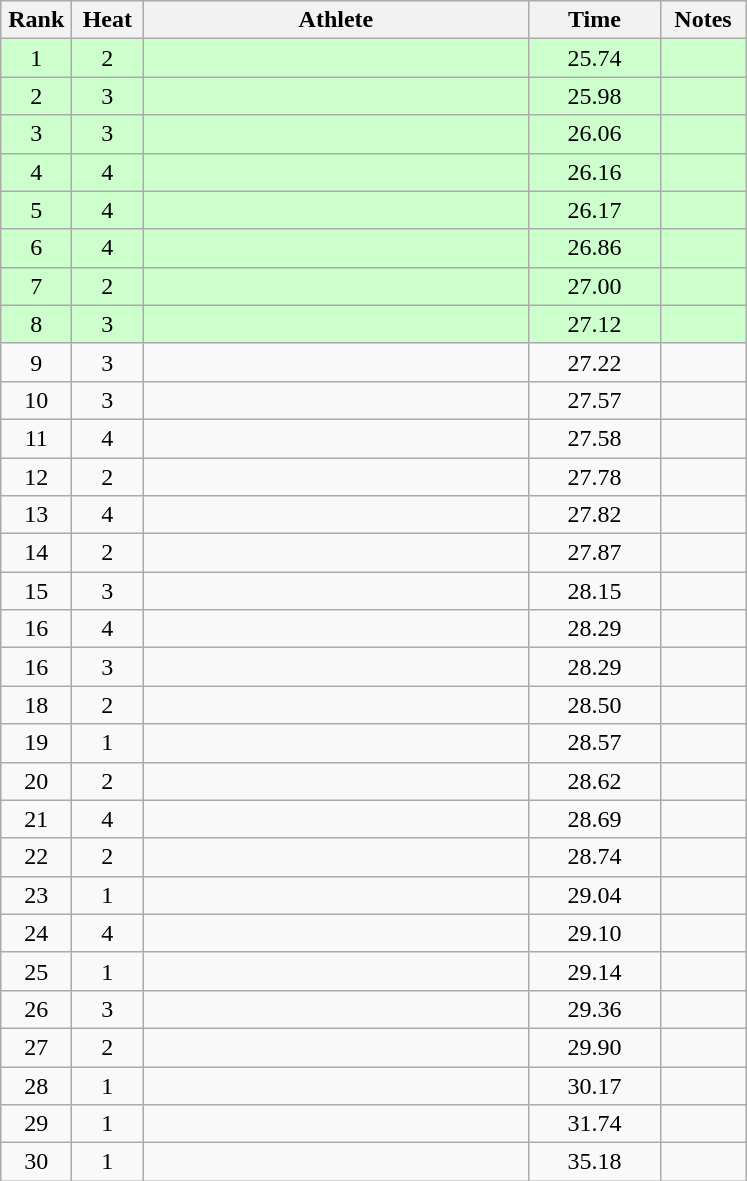<table class="wikitable" style="text-align:center">
<tr>
<th width=40>Rank</th>
<th width=40>Heat</th>
<th width=250>Athlete</th>
<th width=80>Time</th>
<th width=50>Notes</th>
</tr>
<tr bgcolor="ccffcc">
<td>1</td>
<td>2</td>
<td align=left></td>
<td>25.74</td>
<td></td>
</tr>
<tr bgcolor="ccffcc">
<td>2</td>
<td>3</td>
<td align=left></td>
<td>25.98</td>
<td></td>
</tr>
<tr bgcolor="ccffcc">
<td>3</td>
<td>3</td>
<td align=left></td>
<td>26.06</td>
<td></td>
</tr>
<tr bgcolor="ccffcc">
<td>4</td>
<td>4</td>
<td align=left></td>
<td>26.16</td>
<td></td>
</tr>
<tr bgcolor="ccffcc">
<td>5</td>
<td>4</td>
<td align=left></td>
<td>26.17</td>
<td></td>
</tr>
<tr bgcolor="ccffcc">
<td>6</td>
<td>4</td>
<td align=left></td>
<td>26.86</td>
<td></td>
</tr>
<tr bgcolor="ccffcc">
<td>7</td>
<td>2</td>
<td align=left></td>
<td>27.00</td>
<td></td>
</tr>
<tr bgcolor="ccffcc">
<td>8</td>
<td>3</td>
<td align=left></td>
<td>27.12</td>
<td></td>
</tr>
<tr>
<td>9</td>
<td>3</td>
<td align=left></td>
<td>27.22</td>
<td></td>
</tr>
<tr>
<td>10</td>
<td>3</td>
<td align=left></td>
<td>27.57</td>
<td></td>
</tr>
<tr>
<td>11</td>
<td>4</td>
<td align=left></td>
<td>27.58</td>
<td></td>
</tr>
<tr>
<td>12</td>
<td>2</td>
<td align=left></td>
<td>27.78</td>
<td></td>
</tr>
<tr>
<td>13</td>
<td>4</td>
<td align=left></td>
<td>27.82</td>
<td></td>
</tr>
<tr>
<td>14</td>
<td>2</td>
<td align=left></td>
<td>27.87</td>
<td></td>
</tr>
<tr>
<td>15</td>
<td>3</td>
<td align=left></td>
<td>28.15</td>
<td></td>
</tr>
<tr>
<td>16</td>
<td>4</td>
<td align=left></td>
<td>28.29</td>
<td></td>
</tr>
<tr>
<td>16</td>
<td>3</td>
<td align=left></td>
<td>28.29</td>
<td></td>
</tr>
<tr>
<td>18</td>
<td>2</td>
<td align=left></td>
<td>28.50</td>
<td></td>
</tr>
<tr>
<td>19</td>
<td>1</td>
<td align=left></td>
<td>28.57</td>
<td></td>
</tr>
<tr>
<td>20</td>
<td>2</td>
<td align=left></td>
<td>28.62</td>
<td></td>
</tr>
<tr>
<td>21</td>
<td>4</td>
<td align=left></td>
<td>28.69</td>
<td></td>
</tr>
<tr>
<td>22</td>
<td>2</td>
<td align=left></td>
<td>28.74</td>
<td></td>
</tr>
<tr>
<td>23</td>
<td>1</td>
<td align=left></td>
<td>29.04</td>
<td></td>
</tr>
<tr>
<td>24</td>
<td>4</td>
<td align=left></td>
<td>29.10</td>
<td></td>
</tr>
<tr>
<td>25</td>
<td>1</td>
<td align=left></td>
<td>29.14</td>
<td></td>
</tr>
<tr>
<td>26</td>
<td>3</td>
<td align=left></td>
<td>29.36</td>
<td></td>
</tr>
<tr>
<td>27</td>
<td>2</td>
<td align=left></td>
<td>29.90</td>
<td></td>
</tr>
<tr>
<td>28</td>
<td>1</td>
<td align=left></td>
<td>30.17</td>
<td></td>
</tr>
<tr>
<td>29</td>
<td>1</td>
<td align=left></td>
<td>31.74</td>
<td></td>
</tr>
<tr>
<td>30</td>
<td>1</td>
<td align=left></td>
<td>35.18</td>
<td></td>
</tr>
</table>
